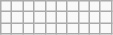<table class="wikitable letters-orange">
<tr>
<td></td>
<td></td>
<td></td>
<td></td>
<td></td>
<td></td>
<td></td>
<td></td>
<td></td>
<td></td>
</tr>
<tr>
<td></td>
<td></td>
<td></td>
<td></td>
<td></td>
<td></td>
<td></td>
<td></td>
<td></td>
<td></td>
</tr>
<tr>
<td></td>
<td></td>
<td></td>
<td></td>
<td></td>
<td></td>
<td></td>
<td></td>
<td></td>
<td></td>
</tr>
</table>
